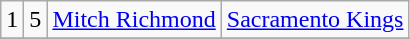<table class="wikitable">
<tr align="center" bgcolor="">
<td>1</td>
<td>5</td>
<td><a href='#'>Mitch Richmond</a></td>
<td><a href='#'>Sacramento Kings</a></td>
</tr>
<tr align="center" bgcolor="">
</tr>
</table>
